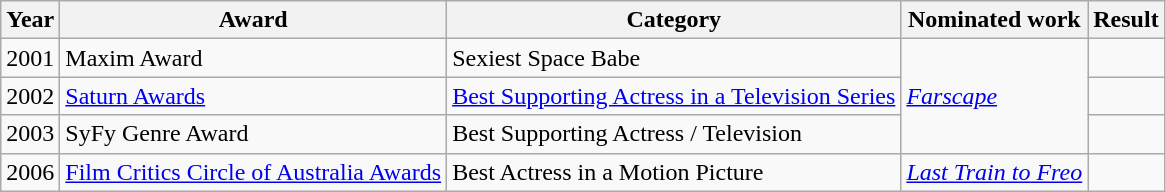<table class="wikitable sortable plainrowheaders">
<tr>
<th>Year</th>
<th>Award</th>
<th>Category</th>
<th>Nominated work</th>
<th>Result</th>
</tr>
<tr>
<td>2001</td>
<td>Maxim Award</td>
<td>Sexiest Space Babe </td>
<td rowspan="3"><em><a href='#'>Farscape</a></em></td>
<td></td>
</tr>
<tr>
<td>2002</td>
<td><a href='#'>Saturn Awards</a></td>
<td><a href='#'>Best Supporting Actress in a Television Series</a></td>
<td></td>
</tr>
<tr>
<td>2003</td>
<td>SyFy Genre Award</td>
<td>Best Supporting Actress / Television</td>
<td></td>
</tr>
<tr>
<td>2006</td>
<td><a href='#'>Film Critics Circle of Australia Awards</a></td>
<td>Best Actress in a Motion Picture</td>
<td><em><a href='#'>Last Train to Freo</a></em></td>
<td></td>
</tr>
</table>
